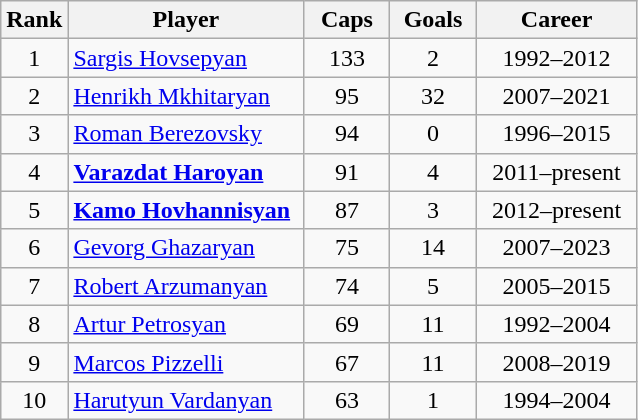<table class="wikitable sortable" style="text-align: center;">
<tr>
<th width=30px>Rank</th>
<th style="width:150px;">Player</th>
<th width=50px>Caps</th>
<th width=50px>Goals</th>
<th style="width:100px;">Career</th>
</tr>
<tr>
<td>1</td>
<td align=left><a href='#'>Sargis Hovsepyan</a></td>
<td>133</td>
<td>2</td>
<td>1992–2012</td>
</tr>
<tr>
<td>2</td>
<td align=left><a href='#'>Henrikh Mkhitaryan</a></td>
<td>95</td>
<td>32</td>
<td>2007–2021</td>
</tr>
<tr>
<td>3</td>
<td align=left><a href='#'>Roman Berezovsky</a></td>
<td>94</td>
<td>0</td>
<td>1996–2015</td>
</tr>
<tr>
<td>4</td>
<td align="left"><strong><a href='#'>Varazdat Haroyan</a></strong></td>
<td>91</td>
<td>4</td>
<td>2011–present</td>
</tr>
<tr>
<td>5</td>
<td align="left"><strong><a href='#'>Kamo Hovhannisyan</a></strong></td>
<td>87</td>
<td>3</td>
<td>2012–present</td>
</tr>
<tr>
<td>6</td>
<td align=left><a href='#'>Gevorg Ghazaryan</a></td>
<td>75</td>
<td>14</td>
<td>2007–2023</td>
</tr>
<tr>
<td>7</td>
<td align=left><a href='#'>Robert Arzumanyan</a></td>
<td>74</td>
<td>5</td>
<td>2005–2015</td>
</tr>
<tr>
<td>8</td>
<td align=left><a href='#'>Artur Petrosyan</a></td>
<td>69</td>
<td>11</td>
<td>1992–2004</td>
</tr>
<tr>
<td>9</td>
<td align=left><a href='#'>Marcos Pizzelli</a></td>
<td>67</td>
<td>11</td>
<td>2008–2019</td>
</tr>
<tr>
<td>10</td>
<td align=left><a href='#'>Harutyun Vardanyan</a></td>
<td>63</td>
<td>1</td>
<td>1994–2004</td>
</tr>
</table>
